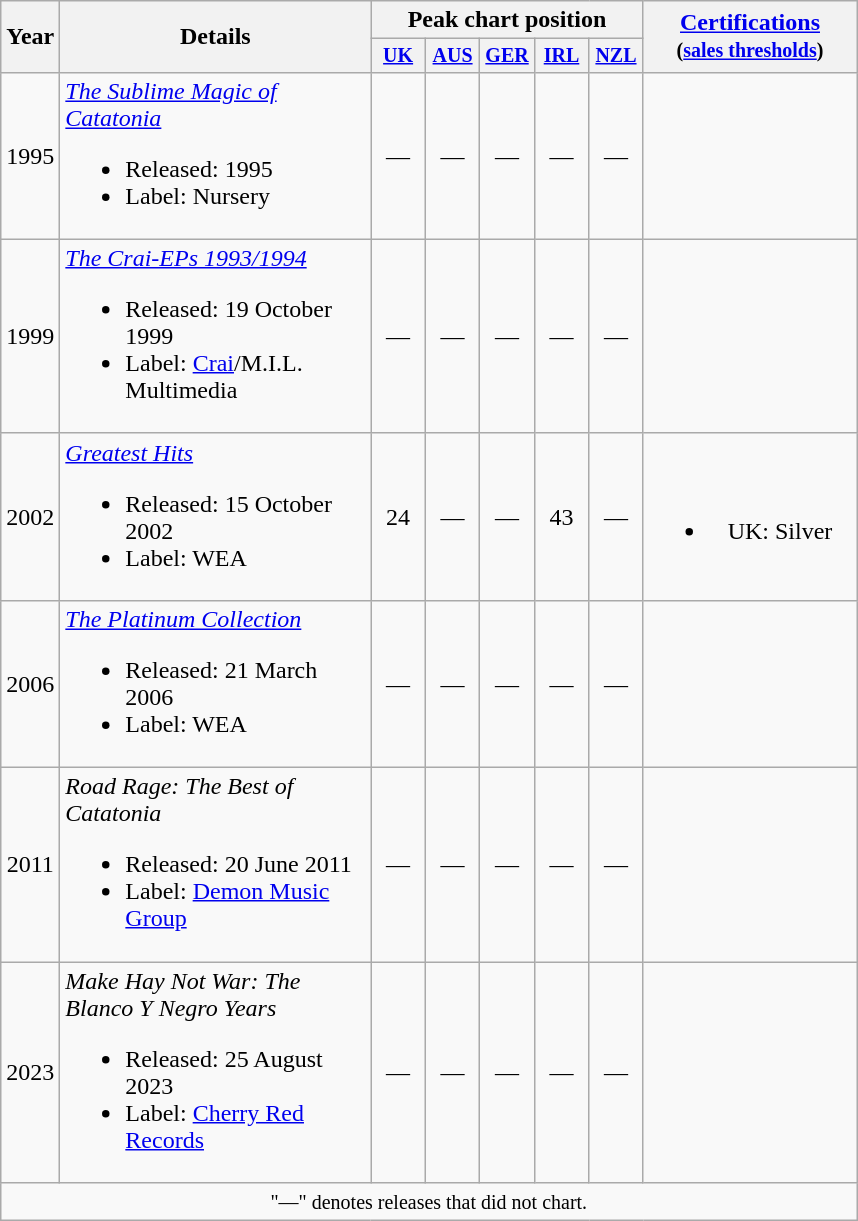<table class="wikitable" style="text-align:center">
<tr>
<th rowspan="2">Year</th>
<th rowspan="2" style="width:200px;">Details</th>
<th colspan="5">Peak chart position</th>
<th rowspan="2" style="width:135px;"><a href='#'>Certifications</a><br><small>(<a href='#'>sales thresholds</a>)</small></th>
</tr>
<tr style="font-size:smaller; line-height:1.2">
<th width="30"><a href='#'>UK</a><br></th>
<th width="30"><a href='#'>AUS</a><br></th>
<th width="30"><a href='#'>GER</a><br></th>
<th width="30"><a href='#'>IRL</a><br></th>
<th width="30"><a href='#'>NZL</a><br></th>
</tr>
<tr>
<td>1995</td>
<td align="left"><em><a href='#'>The Sublime Magic of Catatonia</a></em><br><ul><li>Released: 1995</li><li>Label: Nursery</li></ul></td>
<td>—</td>
<td>—</td>
<td>—</td>
<td>—</td>
<td>—</td>
<td></td>
</tr>
<tr>
<td>1999</td>
<td align="left"><em><a href='#'>The Crai-EPs 1993/1994</a></em><br><ul><li>Released: 19 October 1999</li><li>Label: <a href='#'>Crai</a>/M.I.L. Multimedia</li></ul></td>
<td>—</td>
<td>—</td>
<td>—</td>
<td>—</td>
<td>—</td>
<td></td>
</tr>
<tr>
<td>2002</td>
<td align="left"><em><a href='#'>Greatest Hits</a></em><br><ul><li>Released: 15 October 2002</li><li>Label: WEA</li></ul></td>
<td>24</td>
<td>—</td>
<td>—</td>
<td>43</td>
<td>—</td>
<td><br><ul><li>UK: Silver</li></ul></td>
</tr>
<tr>
<td>2006</td>
<td align="left"><em><a href='#'>The Platinum Collection</a></em><br><ul><li>Released: 21 March 2006</li><li>Label: WEA</li></ul></td>
<td>—</td>
<td>—</td>
<td>—</td>
<td>—</td>
<td>—</td>
<td></td>
</tr>
<tr>
<td>2011</td>
<td align="left"><em>Road Rage: The Best of Catatonia</em><br><ul><li>Released: 20 June 2011</li><li>Label: <a href='#'>Demon Music Group</a></li></ul></td>
<td>—</td>
<td>—</td>
<td>—</td>
<td>—</td>
<td>—</td>
<td></td>
</tr>
<tr>
<td>2023</td>
<td align="left"><em>Make Hay Not War: The Blanco Y Negro Years</em><br><ul><li>Released: 25 August 2023</li><li>Label: <a href='#'>Cherry Red Records</a></li></ul></td>
<td>—</td>
<td>—</td>
<td>—</td>
<td>—</td>
<td>—</td>
<td></td>
</tr>
<tr>
<td colspan="8"><small> "—" denotes releases that did not chart.</small></td>
</tr>
</table>
